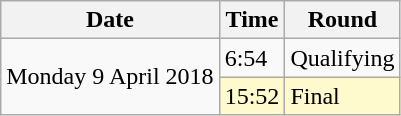<table class="wikitable">
<tr>
<th>Date</th>
<th>Time</th>
<th>Round</th>
</tr>
<tr>
<td rowspan=2>Monday 9 April 2018</td>
<td>6:54</td>
<td>Qualifying</td>
</tr>
<tr>
<td style=background:lemonchiffon>15:52</td>
<td style=background:lemonchiffon>Final</td>
</tr>
</table>
